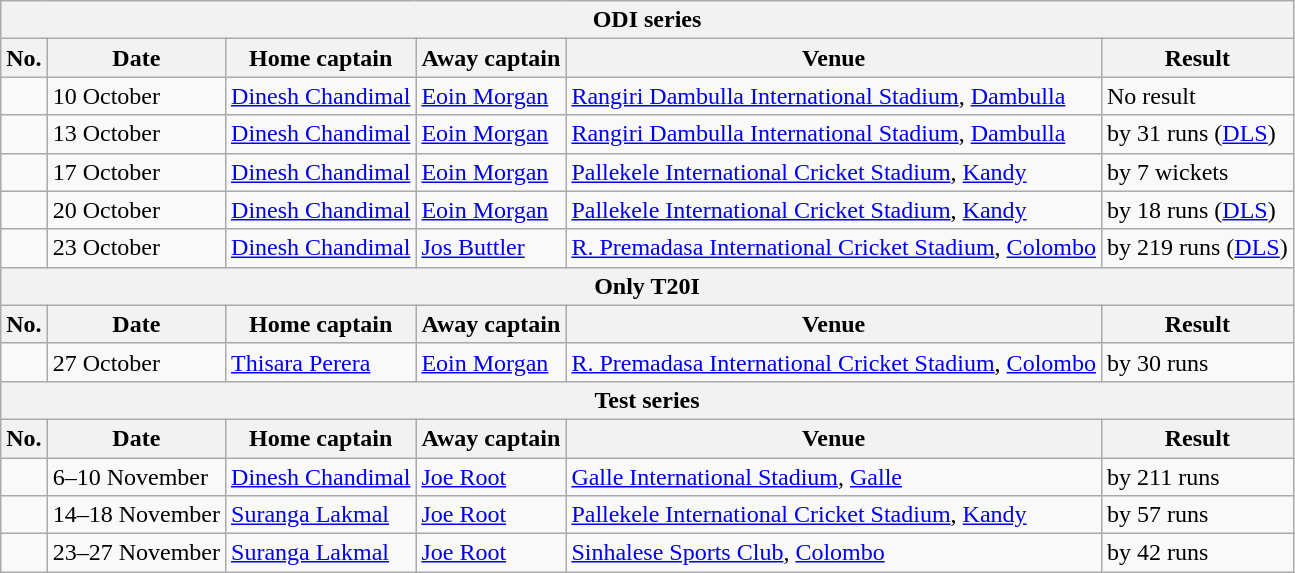<table class="wikitable">
<tr>
<th colspan="6">ODI series</th>
</tr>
<tr>
<th>No.</th>
<th>Date</th>
<th>Home captain</th>
<th>Away captain</th>
<th>Venue</th>
<th>Result</th>
</tr>
<tr>
<td></td>
<td>10 October</td>
<td><a href='#'>Dinesh Chandimal</a></td>
<td><a href='#'>Eoin Morgan</a></td>
<td><a href='#'>Rangiri Dambulla International Stadium</a>, <a href='#'>Dambulla</a></td>
<td>No result</td>
</tr>
<tr>
<td></td>
<td>13 October</td>
<td><a href='#'>Dinesh Chandimal</a></td>
<td><a href='#'>Eoin Morgan</a></td>
<td><a href='#'>Rangiri Dambulla International Stadium</a>, <a href='#'>Dambulla</a></td>
<td> by 31 runs (<a href='#'>DLS</a>)</td>
</tr>
<tr>
<td></td>
<td>17 October</td>
<td><a href='#'>Dinesh Chandimal</a></td>
<td><a href='#'>Eoin Morgan</a></td>
<td><a href='#'>Pallekele International Cricket Stadium</a>, <a href='#'>Kandy</a></td>
<td> by 7 wickets</td>
</tr>
<tr>
<td></td>
<td>20 October</td>
<td><a href='#'>Dinesh Chandimal</a></td>
<td><a href='#'>Eoin Morgan</a></td>
<td><a href='#'>Pallekele International Cricket Stadium</a>, <a href='#'>Kandy</a></td>
<td> by 18 runs (<a href='#'>DLS</a>)</td>
</tr>
<tr>
<td></td>
<td>23 October</td>
<td><a href='#'>Dinesh Chandimal</a></td>
<td><a href='#'>Jos Buttler</a></td>
<td><a href='#'>R. Premadasa International Cricket Stadium</a>, <a href='#'>Colombo</a></td>
<td> by 219 runs (<a href='#'>DLS</a>)</td>
</tr>
<tr>
<th colspan="6">Only T20I</th>
</tr>
<tr>
<th>No.</th>
<th>Date</th>
<th>Home captain</th>
<th>Away captain</th>
<th>Venue</th>
<th>Result</th>
</tr>
<tr>
<td></td>
<td>27 October</td>
<td><a href='#'>Thisara Perera</a></td>
<td><a href='#'>Eoin Morgan</a></td>
<td><a href='#'>R. Premadasa International Cricket Stadium</a>, <a href='#'>Colombo</a></td>
<td> by 30 runs</td>
</tr>
<tr>
<th colspan="6">Test series</th>
</tr>
<tr>
<th>No.</th>
<th>Date</th>
<th>Home captain</th>
<th>Away captain</th>
<th>Venue</th>
<th>Result</th>
</tr>
<tr>
<td></td>
<td>6–10 November</td>
<td><a href='#'>Dinesh Chandimal</a></td>
<td><a href='#'>Joe Root</a></td>
<td><a href='#'>Galle International Stadium</a>, <a href='#'>Galle</a></td>
<td> by 211 runs</td>
</tr>
<tr>
<td></td>
<td>14–18 November</td>
<td><a href='#'>Suranga Lakmal</a></td>
<td><a href='#'>Joe Root</a></td>
<td><a href='#'>Pallekele International Cricket Stadium</a>, <a href='#'>Kandy</a></td>
<td> by 57 runs</td>
</tr>
<tr>
<td></td>
<td>23–27 November</td>
<td><a href='#'>Suranga Lakmal</a></td>
<td><a href='#'>Joe Root</a></td>
<td><a href='#'>Sinhalese Sports Club</a>, <a href='#'>Colombo</a></td>
<td> by 42 runs</td>
</tr>
</table>
